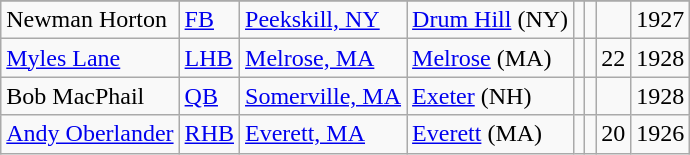<table class="wikitable">
<tr>
</tr>
<tr>
<td>Newman Horton</td>
<td><a href='#'>FB</a></td>
<td><a href='#'>Peekskill, NY</a></td>
<td><a href='#'>Drum Hill</a> (NY)</td>
<td></td>
<td></td>
<td></td>
<td>1927</td>
</tr>
<tr>
<td><a href='#'>Myles Lane</a></td>
<td><a href='#'>LHB</a></td>
<td><a href='#'>Melrose, MA</a></td>
<td><a href='#'>Melrose</a> (MA)</td>
<td></td>
<td></td>
<td>22</td>
<td>1928</td>
</tr>
<tr>
<td>Bob MacPhail</td>
<td><a href='#'>QB</a></td>
<td><a href='#'>Somerville, MA</a></td>
<td><a href='#'>Exeter</a> (NH)</td>
<td></td>
<td></td>
<td></td>
<td>1928</td>
</tr>
<tr>
<td><a href='#'>Andy Oberlander</a></td>
<td><a href='#'>RHB</a></td>
<td><a href='#'>Everett, MA</a></td>
<td><a href='#'>Everett</a> (MA)</td>
<td></td>
<td></td>
<td>20</td>
<td>1926</td>
</tr>
</table>
